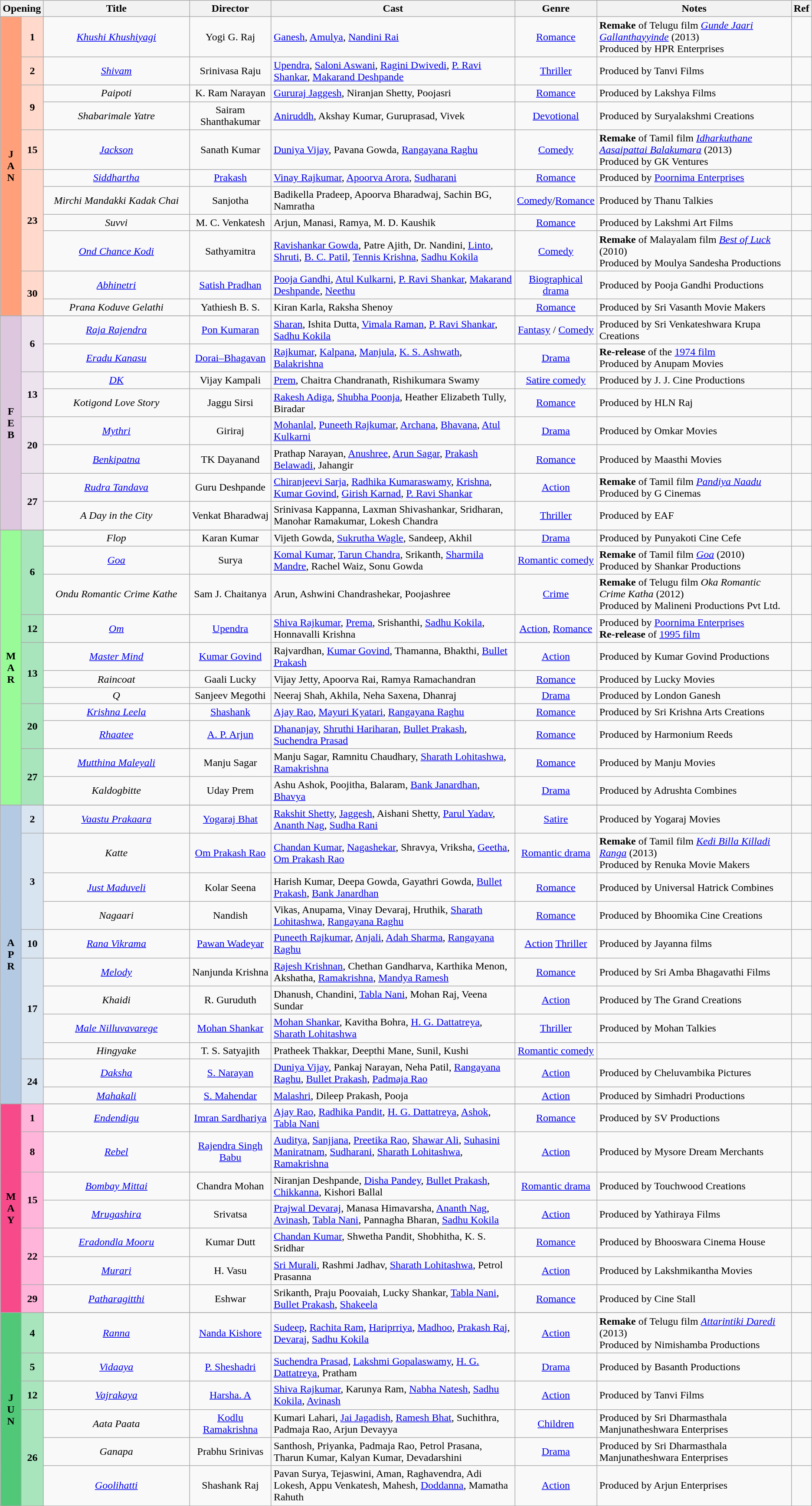<table class="wikitable">
<tr>
<th colspan="2">Opening</th>
<th style="width:18%;">Title</th>
<th>Director</th>
<th style="width:30%;">Cast</th>
<th style="width:10%;">Genre</th>
<th>Notes</th>
<th>Ref</th>
</tr>
<tr January!>
<td rowspan="11"   style="text-align:center; background:#ffa07a; textcolor:#000;"><strong>J<br>A<br>N</strong></td>
<td rowspan="1" style="text-align:center;  background:#ffdacc; textcolor:#000;"><strong>1</strong></td>
<td align="center"><em><a href='#'>Khushi Khushiyagi</a></em></td>
<td align="center">Yogi G. Raj</td>
<td><a href='#'>Ganesh</a>, <a href='#'>Amulya</a>, <a href='#'>Nandini Rai</a></td>
<td align="center"><a href='#'>Romance</a></td>
<td><strong>Remake</strong> of Telugu film <em><a href='#'>Gunde Jaari Gallanthayyinde</a></em> (2013) <br> Produced by HPR Enterprises</td>
<td align="center"></td>
</tr>
<tr>
<td rowspan="1" style="text-align:center;  background:#ffdacc; textcolor:#000;"><strong>2</strong></td>
<td align="center"><em><a href='#'>Shivam</a></em></td>
<td align="center">Srinivasa Raju</td>
<td><a href='#'>Upendra</a>, <a href='#'>Saloni Aswani</a>, <a href='#'>Ragini Dwivedi</a>, <a href='#'>P. Ravi Shankar</a>, <a href='#'>Makarand Deshpande</a></td>
<td align="center"><a href='#'>Thriller</a></td>
<td>Produced by Tanvi Films</td>
<td align="center"></td>
</tr>
<tr>
<td rowspan="2" style="text-align:center;  background:#ffdacc; textcolor:#000;"><strong>9</strong></td>
<td align="center"><em>Paipoti</em></td>
<td align="center">K. Ram Narayan</td>
<td><a href='#'>Gururaj Jaggesh</a>, Niranjan Shetty, Poojasri</td>
<td align="center"><a href='#'>Romance</a></td>
<td>Produced by Lakshya Films</td>
<td align="center"></td>
</tr>
<tr>
<td align="center"><em>Shabarimale Yatre</em></td>
<td align="center">Sairam Shanthakumar</td>
<td><a href='#'>Aniruddh</a>, Akshay Kumar, Guruprasad, Vivek</td>
<td align="center"><a href='#'>Devotional</a></td>
<td>Produced by Suryalakshmi Creations</td>
<td align="center"></td>
</tr>
<tr>
<td rowspan="1" style="text-align:center;  background:#ffdacc; textcolor:#000;"><strong>15</strong></td>
<td align="center"><em><a href='#'>Jackson</a></em></td>
<td align="center">Sanath Kumar</td>
<td><a href='#'>Duniya Vijay</a>, Pavana Gowda, <a href='#'>Rangayana Raghu</a></td>
<td align="center"><a href='#'>Comedy</a></td>
<td><strong>Remake</strong> of Tamil film <em><a href='#'>Idharkuthane Aasaipattai Balakumara</a></em> (2013) <br> Produced by GK Ventures</td>
<td align="center"></td>
</tr>
<tr>
<td rowspan="4" style="text-align:center;  background:#ffdacc; textcolor:#000;"><strong>23</strong></td>
<td align="center"><em><a href='#'>Siddhartha</a></em></td>
<td align="center"><a href='#'>Prakash</a></td>
<td><a href='#'>Vinay Rajkumar</a>, <a href='#'>Apoorva Arora</a>, <a href='#'>Sudharani</a></td>
<td align="center"><a href='#'>Romance</a></td>
<td>Produced by <a href='#'>Poornima Enterprises</a></td>
<td align="center"></td>
</tr>
<tr>
<td align="center"><em>Mirchi Mandakki Kadak Chai</em></td>
<td align="center">Sanjotha</td>
<td>Badikella Pradeep, Apoorva Bharadwaj, Sachin BG, Namratha</td>
<td align="center"><a href='#'>Comedy</a>/<a href='#'>Romance</a></td>
<td>Produced by Thanu Talkies</td>
<td align="center"></td>
</tr>
<tr>
<td align="center"><em>Suvvi</em></td>
<td align="center">M. C. Venkatesh</td>
<td>Arjun, Manasi, Ramya, M. D. Kaushik</td>
<td align="center"><a href='#'>Romance</a></td>
<td>Produced by Lakshmi Art Films</td>
<td align="center"></td>
</tr>
<tr>
<td align="center"><em><a href='#'>Ond Chance Kodi</a></em></td>
<td align="center">Sathyamitra</td>
<td><a href='#'>Ravishankar Gowda</a>, Patre Ajith, Dr. Nandini, <a href='#'>Linto</a>, <a href='#'>Shruti</a>, <a href='#'>B. C. Patil</a>, <a href='#'>Tennis Krishna</a>, <a href='#'>Sadhu Kokila</a></td>
<td align="center"><a href='#'>Comedy</a></td>
<td><strong>Remake</strong> of Malayalam film <em><a href='#'>Best of Luck</a></em> (2010) <br> Produced by Moulya Sandesha Productions</td>
<td align="center"></td>
</tr>
<tr>
<td rowspan="2" style="text-align:center;  background:#ffdacc; textcolor:#000;"><strong>30</strong></td>
<td align="center"><em><a href='#'>Abhinetri</a></em></td>
<td align="center"><a href='#'>Satish Pradhan</a></td>
<td><a href='#'>Pooja Gandhi</a>, <a href='#'>Atul Kulkarni</a>, <a href='#'>P. Ravi Shankar</a>, <a href='#'>Makarand Deshpande</a>, <a href='#'>Neethu</a></td>
<td align="center"><a href='#'>Biographical drama</a></td>
<td>Produced by Pooja Gandhi Productions</td>
<td align="center"></td>
</tr>
<tr>
<td align="center"><em>Prana Koduve Gelathi</em></td>
<td align="center">Yathiesh B. S.</td>
<td>Kiran Karla, Raksha Shenoy</td>
<td align="center"><a href='#'>Romance</a></td>
<td>Produced by Sri Vasanth Movie Makers</td>
<td align="center"></td>
</tr>
<tr>
</tr>
<tr February!>
<td rowspan="8"   style="text-align:center; background:#dcc7df; textcolor:#000;"><strong>F<br>E<br>B</strong></td>
<td rowspan="2" style="text-align:center; textcolor:#000; background:#ede3ef;"><strong>6</strong></td>
<td align="center"><em><a href='#'>Raja Rajendra</a></em></td>
<td align="center"><a href='#'>Pon Kumaran</a></td>
<td><a href='#'>Sharan</a>, Ishita Dutta, <a href='#'>Vimala Raman</a>, <a href='#'>P. Ravi Shankar</a>, <a href='#'>Sadhu Kokila</a></td>
<td align="center"><a href='#'>Fantasy</a> / <a href='#'>Comedy</a></td>
<td>Produced by Sri Venkateshwara Krupa Creations</td>
<td align="center"></td>
</tr>
<tr>
<td align="center"><em><a href='#'>Eradu Kanasu</a></em></td>
<td align="center"><a href='#'>Dorai–Bhagavan</a></td>
<td><a href='#'>Rajkumar</a>, <a href='#'>Kalpana</a>, <a href='#'>Manjula</a>, <a href='#'>K. S. Ashwath</a>, <a href='#'>Balakrishna</a></td>
<td align="center"><a href='#'>Drama</a></td>
<td><strong>Re-release</strong> of the <a href='#'>1974 film</a> <br> Produced by Anupam Movies</td>
<td align="center"></td>
</tr>
<tr>
<td rowspan="2" style="text-align:center; textcolor:#000; background:#ede3ef;"><strong>13</strong></td>
<td align="center"><em><a href='#'>DK</a></em></td>
<td align="center">Vijay Kampali</td>
<td><a href='#'>Prem</a>, Chaitra Chandranath, Rishikumara Swamy</td>
<td align="center"><a href='#'>Satire comedy</a></td>
<td>Produced by J. J. Cine Productions</td>
<td align="center"></td>
</tr>
<tr>
<td align="center"><em>Kotigond Love Story</em></td>
<td align="center">Jaggu Sirsi</td>
<td><a href='#'>Rakesh Adiga</a>, <a href='#'>Shubha Poonja</a>, Heather Elizabeth Tully, Biradar</td>
<td align="center"><a href='#'>Romance</a></td>
<td>Produced by HLN Raj</td>
<td align="center"></td>
</tr>
<tr>
<td rowspan="2" style="text-align:center; textcolor:#000; background:#ede3ef;"><strong>20</strong></td>
<td align="center"><em><a href='#'>Mythri</a></em></td>
<td align="center">Giriraj</td>
<td><a href='#'>Mohanlal</a>, <a href='#'>Puneeth Rajkumar</a>, <a href='#'>Archana</a>, <a href='#'>Bhavana</a>, <a href='#'>Atul Kulkarni</a></td>
<td align="center"><a href='#'>Drama</a></td>
<td>Produced by Omkar Movies</td>
<td align="center"></td>
</tr>
<tr>
<td align="center"><em><a href='#'>Benkipatna</a></em></td>
<td align="center">TK Dayanand</td>
<td>Prathap Narayan, <a href='#'>Anushree</a>, <a href='#'>Arun Sagar</a>, <a href='#'>Prakash Belawadi</a>, Jahangir</td>
<td align="center"><a href='#'>Romance</a></td>
<td>Produced by Maasthi Movies</td>
<td align="center"></td>
</tr>
<tr>
<td rowspan="2" style="text-align:center; textcolor:#000; background:#ede3ef;"><strong>27</strong></td>
<td align="center"><em><a href='#'>Rudra Tandava</a></em></td>
<td align="center">Guru Deshpande</td>
<td><a href='#'>Chiranjeevi Sarja</a>, <a href='#'>Radhika Kumaraswamy</a>, <a href='#'>Krishna</a>, <a href='#'>Kumar Govind</a>, <a href='#'>Girish Karnad</a>, <a href='#'>P. Ravi Shankar</a></td>
<td align="center"><a href='#'>Action</a></td>
<td><strong>Remake</strong> of Tamil film <em><a href='#'>Pandiya Naadu</a></em> <br> Produced by G Cinemas</td>
<td align="center"></td>
</tr>
<tr>
<td align="center"><em>A Day in the City</em></td>
<td align="center">Venkat Bharadwaj</td>
<td>Srinivasa Kappanna, Laxman Shivashankar, Sridharan, Manohar Ramakumar, Lokesh Chandra</td>
<td align="center"><a href='#'>Thriller</a></td>
<td>Produced by EAF</td>
<td align="center"></td>
</tr>
<tr>
</tr>
<tr March!>
<td rowspan="11"   style="text-align:center; background:#98fb98; textcolor:#000;"><strong>M<br>A<br>R</strong></td>
<td rowspan="3" style="text-align:center;background:#a8e4bc;"><strong>6</strong></td>
<td align="center"><em>Flop</em></td>
<td align="center">Karan Kumar</td>
<td>Vijeth Gowda, <a href='#'>Sukrutha Wagle</a>, Sandeep, Akhil</td>
<td align="center"><a href='#'>Drama</a></td>
<td>Produced by Punyakoti Cine Cefe</td>
<td></td>
</tr>
<tr>
<td align="center"><em><a href='#'>Goa</a></em></td>
<td align="center">Surya</td>
<td><a href='#'>Komal Kumar</a>, <a href='#'>Tarun Chandra</a>, Srikanth, <a href='#'>Sharmila Mandre</a>, Rachel Waiz, Sonu Gowda</td>
<td align="center"><a href='#'>Romantic comedy</a></td>
<td><strong>Remake</strong> of Tamil film <em><a href='#'>Goa</a></em> (2010) <br> Produced by Shankar Productions</td>
<td></td>
</tr>
<tr>
<td align="center"><em>Ondu Romantic Crime Kathe</em></td>
<td align="center">Sam J. Chaitanya</td>
<td>Arun, Ashwini Chandrashekar, Poojashree</td>
<td align="center"><a href='#'>Crime</a></td>
<td><strong>Remake</strong> of Telugu film <em>Oka Romantic Crime Katha</em> (2012) <br> Produced by Malineni Productions Pvt Ltd.</td>
<td></td>
</tr>
<tr>
<td rowspan="1" style="text-align:center;background:#a8e4bc;"><strong>12</strong></td>
<td align="center"><em><a href='#'>Om</a></em></td>
<td align="center"><a href='#'>Upendra</a></td>
<td><a href='#'>Shiva Rajkumar</a>, <a href='#'>Prema</a>, Srishanthi, <a href='#'>Sadhu Kokila</a>, Honnavalli Krishna</td>
<td align="center"><a href='#'>Action</a>, <a href='#'>Romance</a></td>
<td>Produced by <a href='#'>Poornima Enterprises</a> <br> <strong>Re-release</strong> of <a href='#'>1995 film</a></td>
<td></td>
</tr>
<tr>
<td rowspan="3" style="text-align:center;background:#a8e4bc;"><strong>13</strong></td>
<td align="center"><em><a href='#'>Master Mind</a></em></td>
<td align="center"><a href='#'>Kumar Govind</a></td>
<td>Rajvardhan, <a href='#'>Kumar Govind</a>, Thamanna, Bhakthi, <a href='#'>Bullet Prakash</a></td>
<td align="center"><a href='#'>Action</a></td>
<td>Produced by Kumar Govind Productions</td>
<td></td>
</tr>
<tr>
<td align="center"><em>Raincoat</em></td>
<td align="center">Gaali Lucky</td>
<td>Vijay Jetty, Apoorva Rai, Ramya Ramachandran</td>
<td align="center"><a href='#'>Romance</a></td>
<td>Produced by Lucky Movies</td>
<td></td>
</tr>
<tr>
<td align="center"><em>Q</em></td>
<td align="center">Sanjeev Megothi</td>
<td>Neeraj Shah, Akhila, Neha Saxena, Dhanraj</td>
<td align="center"><a href='#'>Drama</a></td>
<td>Produced by London Ganesh</td>
<td></td>
</tr>
<tr>
<td rowspan="2" style="text-align:center;background:#a8e4bc;"><strong>20</strong></td>
<td align="center"><em><a href='#'>Krishna Leela</a></em></td>
<td align="center"><a href='#'>Shashank</a></td>
<td><a href='#'>Ajay Rao</a>, <a href='#'>Mayuri Kyatari</a>, <a href='#'>Rangayana Raghu</a></td>
<td align="center"><a href='#'>Romance</a></td>
<td>Produced by Sri Krishna Arts Creations</td>
<td></td>
</tr>
<tr>
<td align="center"><em><a href='#'>Rhaatee</a></em></td>
<td align="center"><a href='#'>A. P. Arjun</a></td>
<td><a href='#'>Dhananjay</a>, <a href='#'>Shruthi Hariharan</a>, <a href='#'>Bullet Prakash</a>, <a href='#'>Suchendra Prasad</a></td>
<td align="center"><a href='#'>Romance</a></td>
<td>Produced by Harmonium Reeds</td>
<td></td>
</tr>
<tr>
<td rowspan="2" style="text-align:center;background:#a8e4bc;"><strong>27</strong></td>
<td align="center"><em><a href='#'>Mutthina Maleyali</a></em></td>
<td align="center">Manju Sagar</td>
<td>Manju Sagar, Ramnitu Chaudhary, <a href='#'>Sharath Lohitashwa</a>, <a href='#'>Ramakrishna</a></td>
<td align="center"><a href='#'>Romance</a></td>
<td>Produced by Manju Movies</td>
<td></td>
</tr>
<tr>
<td align="center"><em>Kaldogbitte</em></td>
<td align="center">Uday Prem</td>
<td>Ashu Ashok, Poojitha, Balaram, <a href='#'>Bank Janardhan</a>, <a href='#'>Bhavya</a></td>
<td align="center"><a href='#'>Drama</a></td>
<td>Produced by Adrushta Combines</td>
<td></td>
</tr>
<tr>
</tr>
<tr April!>
<td rowspan="11"   style="text-align:center; background:#b4cae3; textcolor:#000;"><strong>A<br>P<br>R</strong></td>
<td rowspan="1" style="text-align:center;background:#d9e4f1;"><strong>2</strong></td>
<td align="center"><em><a href='#'>Vaastu Prakaara</a></em></td>
<td align="center"><a href='#'>Yogaraj Bhat</a></td>
<td><a href='#'>Rakshit Shetty</a>, <a href='#'>Jaggesh</a>, Aishani Shetty, <a href='#'>Parul Yadav</a>, <a href='#'>Ananth Nag</a>, <a href='#'>Sudha Rani</a></td>
<td align="center"><a href='#'>Satire</a></td>
<td>Produced by Yogaraj Movies</td>
<td></td>
</tr>
<tr>
<td rowspan="3" style="text-align:center;background:#d9e4f1;"><strong>3</strong></td>
<td align="center"><em>Katte</em></td>
<td align="center"><a href='#'>Om Prakash Rao</a></td>
<td><a href='#'>Chandan Kumar</a>, <a href='#'>Nagashekar</a>, Shravya, Vriksha, <a href='#'>Geetha</a>, <a href='#'>Om Prakash Rao</a></td>
<td align="center"><a href='#'>Romantic drama</a></td>
<td><strong>Remake</strong> of Tamil film <em><a href='#'>Kedi Billa Killadi Ranga</a></em> (2013) <br> Produced by Renuka Movie Makers</td>
<td></td>
</tr>
<tr>
<td align="center"><em><a href='#'>Just Maduveli</a></em></td>
<td align="center">Kolar Seena</td>
<td>Harish Kumar, Deepa Gowda, Gayathri Gowda, <a href='#'>Bullet Prakash</a>, <a href='#'>Bank Janardhan</a></td>
<td align="center"><a href='#'>Romance</a></td>
<td>Produced by Universal Hatrick Combines</td>
<td></td>
</tr>
<tr>
<td align="center"><em>Nagaari</em></td>
<td align="center">Nandish</td>
<td>Vikas, Anupama, Vinay Devaraj, Hruthik, <a href='#'>Sharath Lohitashwa</a>, <a href='#'>Rangayana Raghu</a></td>
<td align="center"><a href='#'>Romance</a></td>
<td>Produced by Bhoomika Cine Creations</td>
<td></td>
</tr>
<tr>
<td rowspan="1" style="text-align:center;background:#d9e4f1;"><strong>10</strong></td>
<td align="center"><em><a href='#'>Rana Vikrama</a></em></td>
<td align="center"><a href='#'>Pawan Wadeyar</a></td>
<td><a href='#'>Puneeth Rajkumar</a>, <a href='#'>Anjali</a>, <a href='#'>Adah Sharma</a>, <a href='#'>Rangayana Raghu</a></td>
<td align="center"><a href='#'>Action</a> <a href='#'>Thriller</a></td>
<td>Produced by Jayanna films</td>
<td></td>
</tr>
<tr>
<td rowspan="4" style="text-align:center;background:#d9e4f1;"><strong>17</strong></td>
<td align="center"><em><a href='#'>Melody</a></em></td>
<td align="center">Nanjunda Krishna</td>
<td><a href='#'>Rajesh Krishnan</a>, Chethan Gandharva, Karthika Menon, Akshatha, <a href='#'>Ramakrishna</a>, <a href='#'>Mandya Ramesh</a></td>
<td align="center"><a href='#'>Romance</a></td>
<td>Produced by Sri Amba Bhagavathi Films</td>
<td></td>
</tr>
<tr>
<td align="center"><em>Khaidi</em></td>
<td align="center">R. Guruduth</td>
<td>Dhanush, Chandini, <a href='#'>Tabla Nani</a>, Mohan Raj, Veena Sundar</td>
<td align="center"><a href='#'>Action</a></td>
<td>Produced by The Grand Creations</td>
<td></td>
</tr>
<tr>
<td align="center"><em><a href='#'>Male Nilluvavarege</a></em></td>
<td align="center"><a href='#'>Mohan Shankar</a></td>
<td><a href='#'>Mohan Shankar</a>, Kavitha Bohra, <a href='#'>H. G. Dattatreya</a>, <a href='#'>Sharath Lohitashwa</a></td>
<td align="center"><a href='#'>Thriller</a></td>
<td>Produced by Mohan Talkies</td>
<td></td>
</tr>
<tr>
<td align="center"><em>Hingyake</em></td>
<td align="center">T. S. Satyajith</td>
<td>Pratheek Thakkar, Deepthi Mane, Sunil, Kushi</td>
<td align="center"><a href='#'>Romantic comedy</a></td>
<td></td>
<td></td>
</tr>
<tr>
<td rowspan="2" style="text-align:center;background:#d9e4f1;"><strong>24</strong></td>
<td align="center"><em><a href='#'>Daksha</a></em></td>
<td align="center"><a href='#'>S. Narayan</a></td>
<td><a href='#'>Duniya Vijay</a>, Pankaj Narayan, Neha Patil, <a href='#'>Rangayana Raghu</a>, <a href='#'>Bullet Prakash</a>, <a href='#'>Padmaja Rao</a></td>
<td align="center"><a href='#'>Action</a></td>
<td>Produced by Cheluvambika Pictures</td>
<td></td>
</tr>
<tr>
<td align="center"><em><a href='#'>Mahakali</a></em></td>
<td align="center"><a href='#'>S. Mahendar</a></td>
<td><a href='#'>Malashri</a>, Dileep Prakash, Pooja</td>
<td align="center"><a href='#'>Action</a></td>
<td>Produced by Simhadri Productions</td>
<td></td>
</tr>
<tr>
</tr>
<tr May!>
<td rowspan="7" style="text-align:center; background:#f64a8a;"><strong>M<br>A<br>Y</strong></td>
<td rowspan="1" style="text-align:center;background:#ffb5da;"><strong>1</strong></td>
<td align="center"><em><a href='#'>Endendigu</a></em></td>
<td align="center"><a href='#'>Imran Sardhariya</a></td>
<td><a href='#'>Ajay Rao</a>, <a href='#'>Radhika Pandit</a>, <a href='#'>H. G. Dattatreya</a>, <a href='#'>Ashok</a>, <a href='#'>Tabla Nani</a></td>
<td align="center"><a href='#'>Romance</a></td>
<td>Produced by SV Productions</td>
<td></td>
</tr>
<tr>
<td rowspan="1" style="text-align:center;background:#ffb5da;"><strong>8</strong></td>
<td align="center"><em><a href='#'>Rebel</a></em></td>
<td align="center"><a href='#'>Rajendra Singh Babu</a></td>
<td><a href='#'>Auditya</a>, <a href='#'>Sanjjana</a>, <a href='#'>Preetika Rao</a>, <a href='#'>Shawar Ali</a>, <a href='#'>Suhasini Maniratnam</a>, <a href='#'>Sudharani</a>, <a href='#'>Sharath Lohitashwa</a>, <a href='#'>Ramakrishna</a></td>
<td align="center"><a href='#'>Action</a></td>
<td>Produced by Mysore Dream Merchants</td>
<td></td>
</tr>
<tr>
<td rowspan="2" style="text-align:center;background:#ffb5da;"><strong>15</strong></td>
<td align="center"><em><a href='#'>Bombay Mittai</a></em></td>
<td align="center">Chandra Mohan</td>
<td>Niranjan Deshpande, <a href='#'>Disha Pandey</a>, <a href='#'>Bullet Prakash</a>, <a href='#'>Chikkanna</a>, Kishori Ballal</td>
<td align="center"><a href='#'>Romantic drama</a></td>
<td>Produced by Touchwood Creations</td>
<td></td>
</tr>
<tr>
<td align="center"><em><a href='#'>Mrugashira</a></em></td>
<td align="center">Srivatsa</td>
<td><a href='#'>Prajwal Devaraj</a>, Manasa Himavarsha, <a href='#'>Ananth Nag</a>, <a href='#'>Avinash</a>, <a href='#'>Tabla Nani</a>, Pannagha Bharan, <a href='#'>Sadhu Kokila</a></td>
<td align="center"><a href='#'>Action</a></td>
<td>Produced by Yathiraya Films</td>
<td></td>
</tr>
<tr>
<td rowspan="2" style="text-align:center;background:#ffb5da;"><strong>22</strong></td>
<td align="center"><em><a href='#'>Eradondla Mooru</a></em></td>
<td align="center">Kumar Dutt</td>
<td><a href='#'>Chandan Kumar</a>, Shwetha Pandit, Shobhitha, K. S. Sridhar</td>
<td align="center"><a href='#'>Romance</a></td>
<td>Produced by Bhooswara Cinema House</td>
<td></td>
</tr>
<tr>
<td align="center"><em><a href='#'>Murari</a></em></td>
<td align="center">H. Vasu</td>
<td><a href='#'>Sri Murali</a>, Rashmi Jadhav, <a href='#'>Sharath Lohitashwa</a>, Petrol Prasanna</td>
<td align="center"><a href='#'>Action</a></td>
<td>Produced by Lakshmikantha Movies</td>
<td></td>
</tr>
<tr>
<td rowspan="1" style="text-align:center;background:#ffb5da;"><strong>29</strong></td>
<td align="center"><em><a href='#'>Patharagitthi</a></em></td>
<td align="center">Eshwar</td>
<td>Srikanth, Praju Poovaiah, Lucky Shankar, <a href='#'>Tabla Nani</a>, <a href='#'>Bullet Prakash</a>, <a href='#'>Shakeela</a></td>
<td align="center"><a href='#'>Romance</a></td>
<td>Produced by Cine Stall</td>
<td></td>
</tr>
<tr>
</tr>
<tr June!>
<td rowspan="6" style="text-align:center; background:#50c878; textcolor:#000;"><strong>J<br>U<br>N</strong></td>
<td rowspan="1" style="text-align:center;background:#a8e4bc;"><strong>4</strong></td>
<td align="center"><em><a href='#'>Ranna</a></em></td>
<td align="center"><a href='#'>Nanda Kishore</a></td>
<td><a href='#'>Sudeep</a>, <a href='#'>Rachita Ram</a>, <a href='#'>Hariprriya</a>, <a href='#'>Madhoo</a>, <a href='#'>Prakash Raj</a>, <a href='#'>Devaraj</a>, <a href='#'>Sadhu Kokila</a></td>
<td align="center"><a href='#'>Action</a></td>
<td><strong>Remake</strong> of Telugu film <em><a href='#'>Attarintiki Daredi</a></em> (2013) <br> Produced by Nimishamba Productions</td>
<td></td>
</tr>
<tr>
<td rowspan="1" style="text-align:center;background:#a8e4bc;"><strong>5</strong></td>
<td align="center"><em><a href='#'>Vidaaya</a></em></td>
<td align="center"><a href='#'>P. Sheshadri</a></td>
<td><a href='#'>Suchendra Prasad</a>, <a href='#'>Lakshmi Gopalaswamy</a>, <a href='#'>H. G. Dattatreya</a>, Pratham</td>
<td align="center"><a href='#'>Drama</a></td>
<td>Produced by Basanth Productions</td>
<td></td>
</tr>
<tr>
<td rowspan="1" style="text-align:center;background:#a8e4bc;"><strong>12</strong></td>
<td align="center"><em><a href='#'>Vajrakaya</a></em></td>
<td align="center"><a href='#'>Harsha. A</a></td>
<td><a href='#'>Shiva Rajkumar</a>, Karunya Ram, <a href='#'>Nabha Natesh</a>, <a href='#'>Sadhu Kokila</a>, <a href='#'>Avinash</a></td>
<td align="center"><a href='#'>Action</a></td>
<td>Produced by Tanvi Films</td>
<td></td>
</tr>
<tr>
<td rowspan="3" style="text-align:center;background:#a8e4bc;"><strong>26</strong></td>
<td align="center"><em>Aata Paata</em></td>
<td align="center"><a href='#'>Kodlu Ramakrishna</a></td>
<td>Kumari Lahari, <a href='#'>Jai Jagadish</a>, <a href='#'>Ramesh Bhat</a>, Suchithra, Padmaja Rao, Arjun Devayya</td>
<td align="center"><a href='#'>Children</a></td>
<td>Produced by Sri Dharmasthala Manjunatheshwara Enterprises</td>
<td></td>
</tr>
<tr>
<td align="center"><em>Ganapa</em></td>
<td align="center">Prabhu Srinivas</td>
<td>Santhosh, Priyanka, Padmaja Rao, Petrol Prasana, Tharun Kumar, Kalyan Kumar, Devadarshini</td>
<td align="center"><a href='#'>Drama</a></td>
<td>Produced by Sri Dharmasthala Manjunatheshwara Enterprises</td>
<td></td>
</tr>
<tr>
<td align="center"><em><a href='#'>Goolihatti</a></em></td>
<td align="center">Shashank Raj</td>
<td>Pavan Surya, Tejaswini, Aman, Raghavendra,  Adi Lokesh, Appu Venkatesh, Mahesh, <a href='#'>Doddanna</a>, Mamatha Rahuth</td>
<td align="center"><a href='#'>Action</a></td>
<td>Produced by Arjun Enterprises</td>
<td></td>
</tr>
<tr>
</tr>
</table>
